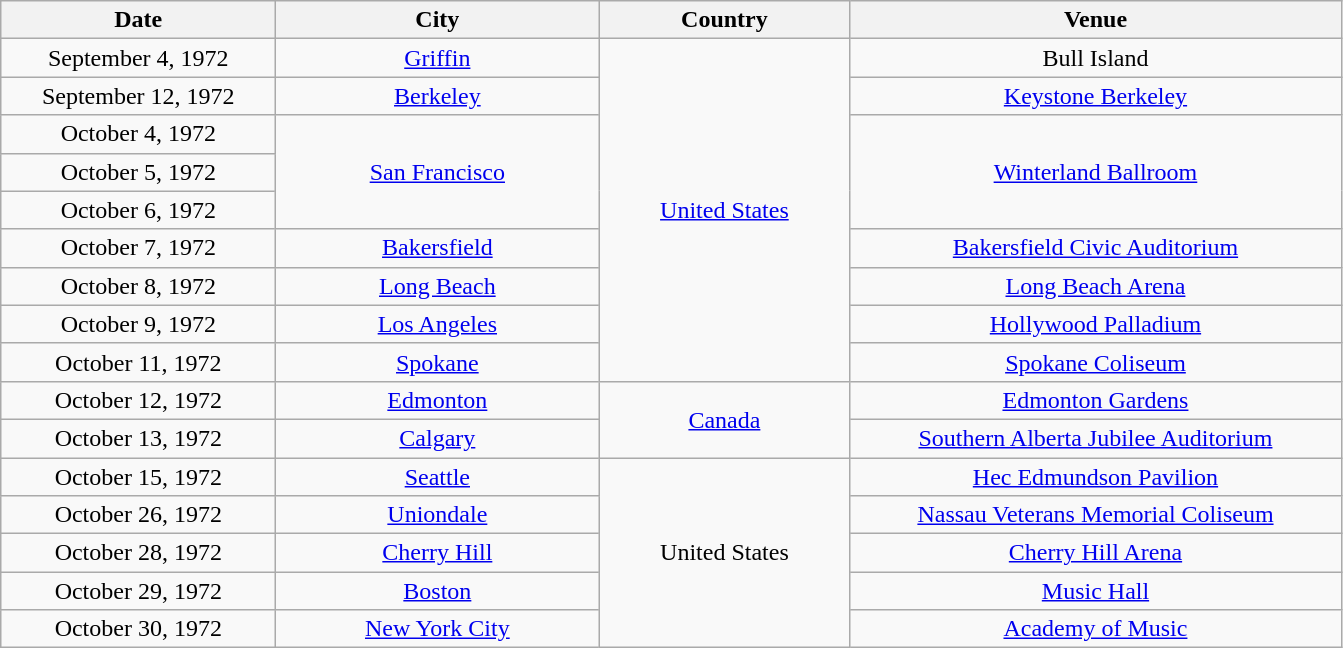<table class="wikitable sortable plainrowheaders" style="text-align:center;">
<tr>
<th scope="col" style="width:11em;">Date</th>
<th scope="col" style="width:13em;">City</th>
<th scope="col" style="width:10em;">Country</th>
<th scope="col" style="width:20em;">Venue</th>
</tr>
<tr>
<td>September 4, 1972</td>
<td><a href='#'>Griffin</a></td>
<td rowspan="9"><a href='#'>United States</a></td>
<td>Bull Island</td>
</tr>
<tr>
<td>September 12, 1972</td>
<td><a href='#'>Berkeley</a></td>
<td><a href='#'>Keystone Berkeley</a></td>
</tr>
<tr>
<td>October 4, 1972</td>
<td rowspan="3"><a href='#'>San Francisco</a></td>
<td rowspan="3"><a href='#'>Winterland Ballroom</a></td>
</tr>
<tr>
<td>October 5, 1972</td>
</tr>
<tr>
<td>October 6, 1972</td>
</tr>
<tr>
<td>October 7, 1972</td>
<td><a href='#'>Bakersfield</a></td>
<td><a href='#'>Bakersfield Civic Auditorium</a></td>
</tr>
<tr>
<td>October 8, 1972</td>
<td><a href='#'>Long Beach</a></td>
<td><a href='#'>Long Beach Arena</a></td>
</tr>
<tr>
<td>October 9, 1972</td>
<td><a href='#'>Los Angeles</a></td>
<td><a href='#'>Hollywood Palladium</a></td>
</tr>
<tr>
<td>October 11, 1972</td>
<td><a href='#'>Spokane</a></td>
<td><a href='#'>Spokane Coliseum</a></td>
</tr>
<tr>
<td>October 12, 1972</td>
<td><a href='#'>Edmonton</a></td>
<td rowspan="2"><a href='#'>Canada</a></td>
<td><a href='#'>Edmonton Gardens</a></td>
</tr>
<tr>
<td>October 13, 1972</td>
<td><a href='#'>Calgary</a></td>
<td><a href='#'>Southern Alberta Jubilee Auditorium</a></td>
</tr>
<tr>
<td>October 15, 1972</td>
<td><a href='#'>Seattle</a></td>
<td rowspan="5">United States</td>
<td><a href='#'>Hec Edmundson Pavilion</a></td>
</tr>
<tr>
<td>October 26, 1972</td>
<td><a href='#'>Uniondale</a></td>
<td><a href='#'>Nassau Veterans Memorial Coliseum</a></td>
</tr>
<tr>
<td>October 28, 1972</td>
<td><a href='#'>Cherry Hill</a></td>
<td><a href='#'>Cherry Hill Arena</a></td>
</tr>
<tr>
<td>October 29, 1972</td>
<td><a href='#'>Boston</a></td>
<td><a href='#'>Music Hall</a></td>
</tr>
<tr>
<td>October 30, 1972</td>
<td><a href='#'>New York City</a></td>
<td><a href='#'>Academy of Music</a></td>
</tr>
</table>
